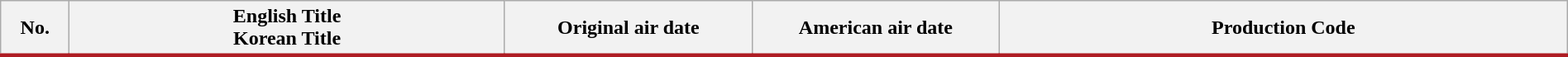<table class="wikitable" style="width:100%; margin:auto; background:#FFF">
<tr style="border-bottom: 3px solid #AE1C23">
<th style="width:3em;">No.</th>
<th>English Title<br>Korean Title</th>
<th style="width:12em;">Original air date</th>
<th style="width:12em;">American air date</th>
<th>Production Code<br>











</th>
</tr>
</table>
